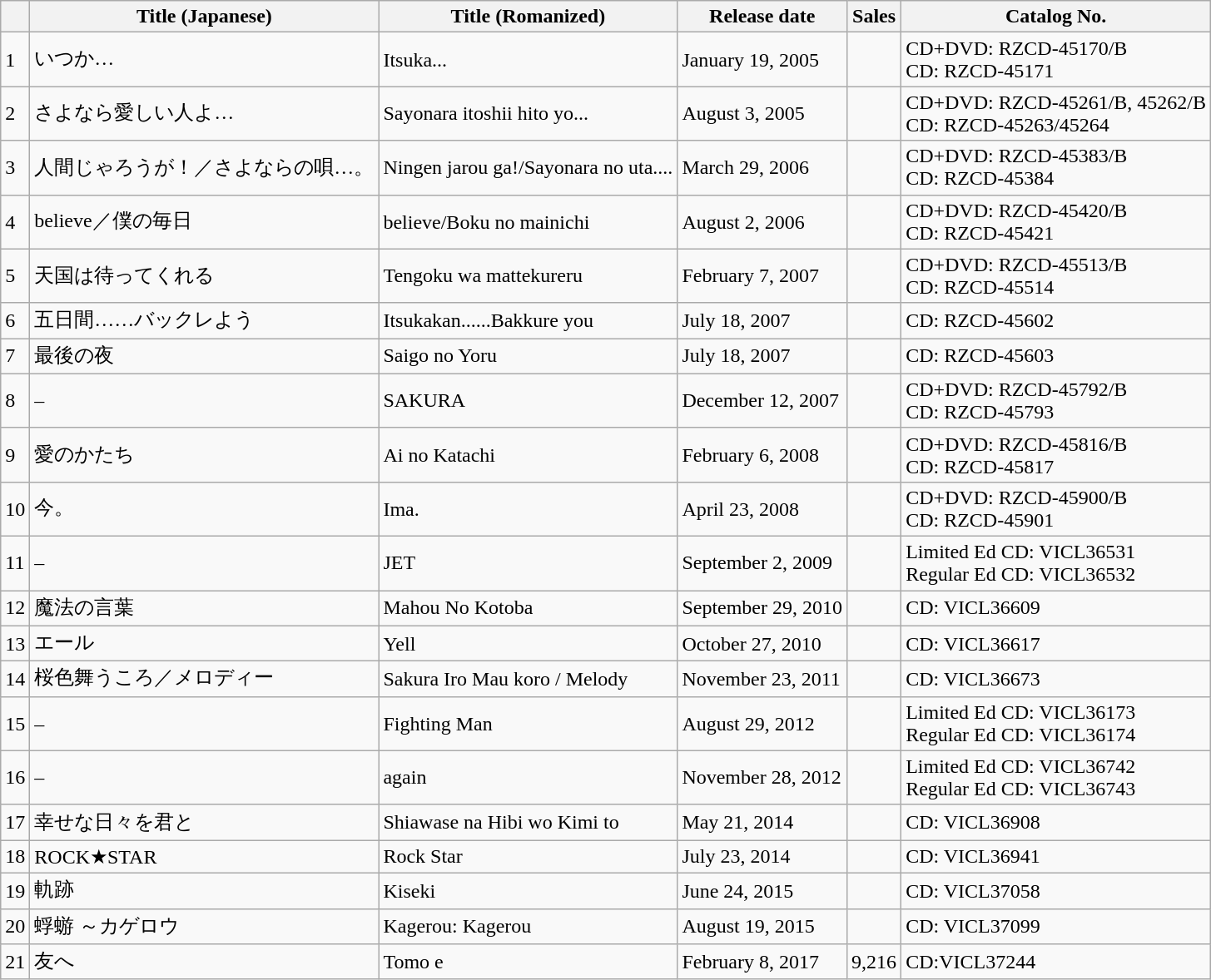<table class="wikitable">
<tr>
<th> </th>
<th>Title (Japanese)</th>
<th>Title (Romanized)</th>
<th>Release date</th>
<th>Sales</th>
<th>Catalog No.</th>
</tr>
<tr>
<td>1</td>
<td>いつか…</td>
<td>Itsuka...</td>
<td>January 19, 2005</td>
<td></td>
<td>CD+DVD: RZCD-45170/B<br>CD: RZCD-45171</td>
</tr>
<tr>
<td>2</td>
<td>さよなら愛しい人よ…</td>
<td>Sayonara itoshii hito yo...</td>
<td>August 3, 2005</td>
<td></td>
<td>CD+DVD: RZCD-45261/B, 45262/B<br>CD: RZCD-45263/45264</td>
</tr>
<tr>
<td>3</td>
<td>人間じゃろうが！／さよならの唄…。</td>
<td>Ningen jarou ga!/Sayonara no uta....</td>
<td>March 29, 2006</td>
<td></td>
<td>CD+DVD: RZCD-45383/B<br>CD: RZCD-45384</td>
</tr>
<tr>
<td>4</td>
<td>believe／僕の毎日</td>
<td>believe/Boku no mainichi</td>
<td>August 2, 2006</td>
<td></td>
<td>CD+DVD: RZCD-45420/B<br>CD: RZCD-45421</td>
</tr>
<tr>
<td>5</td>
<td>天国は待ってくれる</td>
<td>Tengoku wa mattekureru</td>
<td>February 7, 2007</td>
<td></td>
<td>CD+DVD: RZCD-45513/B<br>CD: RZCD-45514</td>
</tr>
<tr>
<td>6</td>
<td>五日間……バックレよう</td>
<td>Itsukakan......Bakkure you</td>
<td>July 18, 2007</td>
<td></td>
<td>CD: RZCD-45602</td>
</tr>
<tr>
<td>7</td>
<td>最後の夜</td>
<td>Saigo no Yoru</td>
<td>July 18, 2007</td>
<td></td>
<td>CD: RZCD-45603</td>
</tr>
<tr>
<td>8</td>
<td>–</td>
<td>SAKURA</td>
<td>December 12, 2007</td>
<td></td>
<td>CD+DVD: RZCD-45792/B<br>CD: RZCD-45793</td>
</tr>
<tr>
<td>9</td>
<td>愛のかたち</td>
<td>Ai no Katachi</td>
<td>February 6, 2008</td>
<td></td>
<td>CD+DVD: RZCD-45816/B<br>CD: RZCD-45817</td>
</tr>
<tr>
<td>10</td>
<td>今。</td>
<td>Ima.</td>
<td>April 23, 2008</td>
<td></td>
<td>CD+DVD: RZCD-45900/B<br>CD: RZCD-45901</td>
</tr>
<tr>
<td>11</td>
<td>–</td>
<td>JET</td>
<td>September 2, 2009</td>
<td></td>
<td>Limited Ed CD: VICL36531<br>Regular Ed CD: VICL36532</td>
</tr>
<tr>
<td>12</td>
<td>魔法の言葉</td>
<td>Mahou No Kotoba</td>
<td>September 29, 2010</td>
<td></td>
<td>CD: VICL36609</td>
</tr>
<tr>
<td>13</td>
<td>エール</td>
<td>Yell</td>
<td>October 27, 2010</td>
<td></td>
<td>CD: VICL36617</td>
</tr>
<tr>
<td>14</td>
<td>桜色舞うころ／メロディー</td>
<td>Sakura Iro Mau koro / Melody</td>
<td>November 23, 2011</td>
<td></td>
<td>CD: VICL36673</td>
</tr>
<tr>
<td>15</td>
<td>–</td>
<td>Fighting Man</td>
<td>August 29, 2012</td>
<td></td>
<td>Limited Ed CD: VICL36173<br>Regular Ed CD: VICL36174</td>
</tr>
<tr>
<td>16</td>
<td>–</td>
<td>again</td>
<td>November 28, 2012</td>
<td></td>
<td>Limited Ed CD: VICL36742<br>Regular Ed CD: VICL36743</td>
</tr>
<tr>
<td>17</td>
<td>幸せな日々を君と</td>
<td>Shiawase na Hibi wo Kimi to</td>
<td>May 21, 2014</td>
<td></td>
<td>CD: VICL36908</td>
</tr>
<tr>
<td>18</td>
<td>ROCK★STAR</td>
<td>Rock Star</td>
<td>July 23, 2014</td>
<td></td>
<td>CD: VICL36941</td>
</tr>
<tr>
<td>19</td>
<td>軌跡</td>
<td>Kiseki</td>
<td>June 24, 2015</td>
<td></td>
<td>CD: VICL37058</td>
</tr>
<tr>
<td>20</td>
<td>蜉蝣 ～カゲロウ</td>
<td>Kagerou: Kagerou</td>
<td>August 19, 2015</td>
<td></td>
<td>CD: VICL37099</td>
</tr>
<tr>
<td>21</td>
<td>友へ</td>
<td>Tomo e</td>
<td>February 8, 2017</td>
<td>9,216</td>
<td>CD:VICL37244</td>
</tr>
</table>
